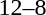<table style="text-align:center">
<tr>
<th width=200></th>
<th width=100></th>
<th width=200></th>
</tr>
<tr>
<td align=right><strong></strong></td>
<td>12–8</td>
<td align=left></td>
</tr>
</table>
